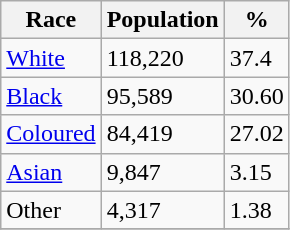<table class="wikitable sortable">
<tr>
<th>Race</th>
<th>Population</th>
<th>%</th>
</tr>
<tr>
<td><a href='#'>White</a></td>
<td>118,220</td>
<td>37.4</td>
</tr>
<tr>
<td><a href='#'>Black</a></td>
<td>95,589</td>
<td>30.60</td>
</tr>
<tr>
<td><a href='#'>Coloured</a></td>
<td>84,419</td>
<td>27.02</td>
</tr>
<tr>
<td><a href='#'>Asian</a></td>
<td>9,847</td>
<td>3.15</td>
</tr>
<tr>
<td>Other</td>
<td>4,317</td>
<td>1.38</td>
</tr>
<tr>
</tr>
</table>
